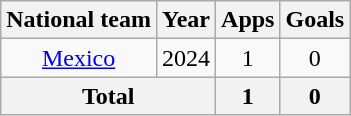<table class="wikitable" style="text-align:center">
<tr>
<th>National team</th>
<th>Year</th>
<th>Apps</th>
<th>Goals</th>
</tr>
<tr>
<td rowspan="1"><a href='#'>Mexico</a></td>
<td>2024</td>
<td>1</td>
<td>0</td>
</tr>
<tr>
<th colspan="2">Total</th>
<th>1</th>
<th>0</th>
</tr>
</table>
